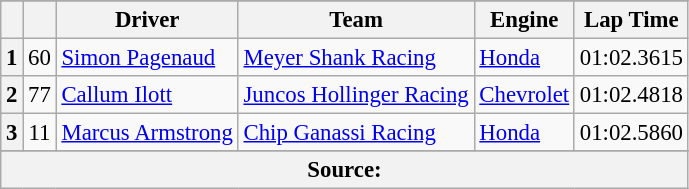<table class="wikitable" style="font-size:95%;">
<tr>
</tr>
<tr>
<th></th>
<th></th>
<th>Driver</th>
<th>Team</th>
<th>Engine</th>
<th>Lap Time</th>
</tr>
<tr>
<th>1</th>
<td align="center">60</td>
<td> <a href='#'>Simon Pagenaud</a> <strong></strong></td>
<td><a href='#'>Meyer Shank Racing</a></td>
<td><a href='#'>Honda</a></td>
<td>01:02.3615</td>
</tr>
<tr>
<th>2</th>
<td align="center">77</td>
<td> <a href='#'>Callum Ilott</a></td>
<td><a href='#'>Juncos Hollinger Racing</a></td>
<td><a href='#'>Chevrolet</a></td>
<td>01:02.4818</td>
</tr>
<tr>
<th>3</th>
<td align="center">11</td>
<td> <a href='#'>Marcus Armstrong</a> <strong></strong></td>
<td><a href='#'>Chip Ganassi Racing</a></td>
<td><a href='#'>Honda</a></td>
<td>01:02.5860</td>
</tr>
<tr>
</tr>
<tr class="sortbottom">
<th colspan="6">Source:</th>
</tr>
</table>
